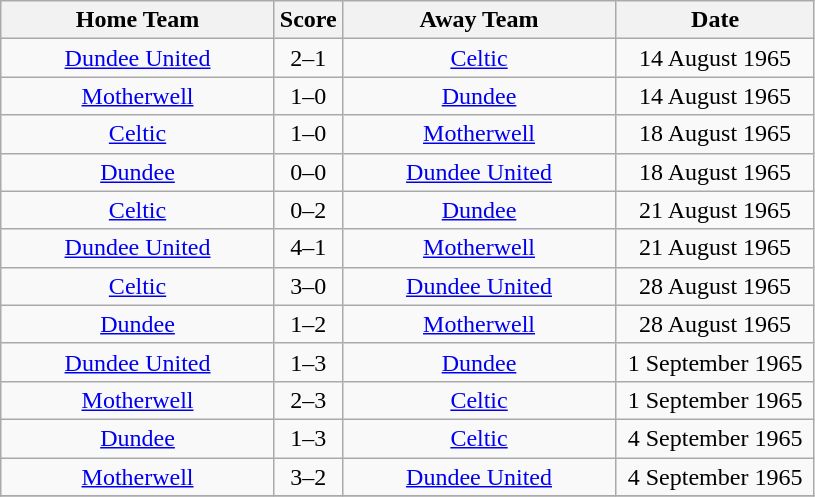<table class="wikitable" style="text-align:center;">
<tr>
<th width=175>Home Team</th>
<th width=20>Score</th>
<th width=175>Away Team</th>
<th width= 125>Date</th>
</tr>
<tr>
<td><a href='#'>Dundee United</a></td>
<td>2–1</td>
<td><a href='#'>Celtic</a></td>
<td>14 August 1965</td>
</tr>
<tr>
<td><a href='#'>Motherwell</a></td>
<td>1–0</td>
<td><a href='#'>Dundee</a></td>
<td>14 August 1965</td>
</tr>
<tr>
<td><a href='#'>Celtic</a></td>
<td>1–0</td>
<td><a href='#'>Motherwell</a></td>
<td>18 August 1965</td>
</tr>
<tr>
<td><a href='#'>Dundee</a></td>
<td>0–0</td>
<td><a href='#'>Dundee United</a></td>
<td>18 August 1965</td>
</tr>
<tr>
<td><a href='#'>Celtic</a></td>
<td>0–2</td>
<td><a href='#'>Dundee</a></td>
<td>21 August 1965</td>
</tr>
<tr>
<td><a href='#'>Dundee United</a></td>
<td>4–1</td>
<td><a href='#'>Motherwell</a></td>
<td>21 August 1965</td>
</tr>
<tr>
<td><a href='#'>Celtic</a></td>
<td>3–0</td>
<td><a href='#'>Dundee United</a></td>
<td>28 August 1965</td>
</tr>
<tr>
<td><a href='#'>Dundee</a></td>
<td>1–2</td>
<td><a href='#'>Motherwell</a></td>
<td>28 August 1965</td>
</tr>
<tr>
<td><a href='#'>Dundee United</a></td>
<td>1–3</td>
<td><a href='#'>Dundee</a></td>
<td>1 September 1965</td>
</tr>
<tr>
<td><a href='#'>Motherwell</a></td>
<td>2–3</td>
<td><a href='#'>Celtic</a></td>
<td>1 September 1965</td>
</tr>
<tr>
<td><a href='#'>Dundee</a></td>
<td>1–3</td>
<td><a href='#'>Celtic</a></td>
<td>4 September 1965</td>
</tr>
<tr>
<td><a href='#'>Motherwell</a></td>
<td>3–2</td>
<td><a href='#'>Dundee United</a></td>
<td>4 September 1965</td>
</tr>
<tr>
</tr>
</table>
